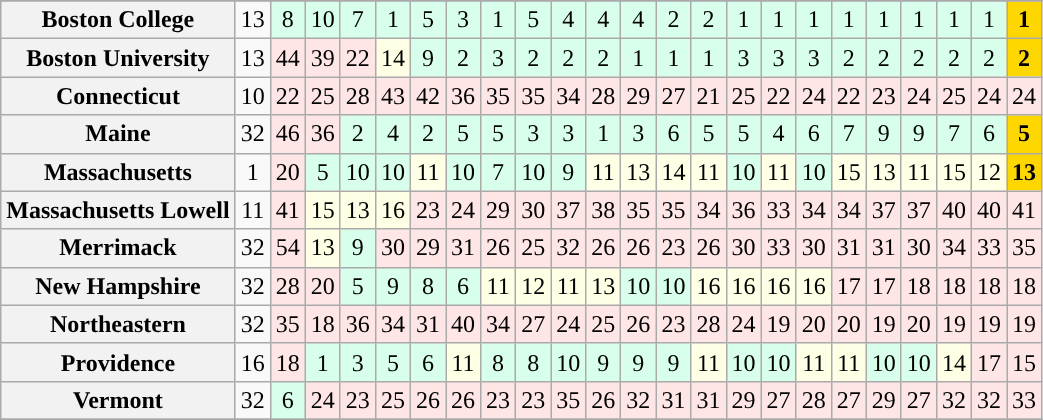<table class="wikitable sortable" style="text-align: center;">
<tr>
</tr>
<tr>
<th>Boston College</th>
<td>13</td>
<td bgcolor=D8FFEB>8</td>
<td bgcolor=D8FFEB>10</td>
<td bgcolor=D8FFEB>7</td>
<td bgcolor=D8FFEB>1</td>
<td bgcolor=D8FFEB>5</td>
<td bgcolor=D8FFEB>3</td>
<td bgcolor=D8FFEB>1</td>
<td bgcolor=D8FFEB>5</td>
<td bgcolor=D8FFEB>4</td>
<td bgcolor=D8FFEB>4</td>
<td bgcolor=D8FFEB>4</td>
<td bgcolor=D8FFEB>2</td>
<td bgcolor=D8FFEB>2</td>
<td bgcolor=D8FFEB>1</td>
<td bgcolor=D8FFEB>1</td>
<td bgcolor=D8FFEB>1</td>
<td bgcolor=D8FFEB>1</td>
<td bgcolor=D8FFEB>1</td>
<td bgcolor=D8FFEB>1</td>
<td bgcolor=D8FFEB>1</td>
<td bgcolor=D8FFEB>1</td>
<td bgcolor=gold><strong>1</strong></td>
</tr>
<tr>
<th>Boston University</th>
<td>13</td>
<td bgcolor=FFE6E6>44</td>
<td bgcolor=FFE6E6>39</td>
<td bgcolor=FFE6E6>22</td>
<td bgcolor=FFFFE6>14</td>
<td bgcolor=D8FFEB>9</td>
<td bgcolor=D8FFEB>2</td>
<td bgcolor=D8FFEB>3</td>
<td bgcolor=D8FFEB>2</td>
<td bgcolor=D8FFEB>2</td>
<td bgcolor=D8FFEB>2</td>
<td bgcolor=D8FFEB>1</td>
<td bgcolor=D8FFEB>1</td>
<td bgcolor=D8FFEB>1</td>
<td bgcolor=D8FFEB>3</td>
<td bgcolor=D8FFEB>3</td>
<td bgcolor=D8FFEB>3</td>
<td bgcolor=D8FFEB>2</td>
<td bgcolor=D8FFEB>2</td>
<td bgcolor=D8FFEB>2</td>
<td bgcolor=D8FFEB>2</td>
<td bgcolor=D8FFEB>2</td>
<td bgcolor=gold><strong>2</strong></td>
</tr>
<tr>
<th>Connecticut</th>
<td>10</td>
<td bgcolor=FFE6E6>22</td>
<td bgcolor=FFE6E6>25</td>
<td bgcolor=FFE6E6>28</td>
<td bgcolor=FFE6E6>43</td>
<td bgcolor=FFE6E6>42</td>
<td bgcolor=FFE6E6>36</td>
<td bgcolor=FFE6E6>35</td>
<td bgcolor=FFE6E6>35</td>
<td bgcolor=FFE6E6>34</td>
<td bgcolor=FFE6E6>28</td>
<td bgcolor=FFE6E6>29</td>
<td bgcolor=FFE6E6>27</td>
<td bgcolor=FFE6E6>21</td>
<td bgcolor=FFE6E6>25</td>
<td bgcolor=FFE6E6>22</td>
<td bgcolor=FFE6E6>24</td>
<td bgcolor=FFE6E6>22</td>
<td bgcolor=FFE6E6>23</td>
<td bgcolor=FFE6E6>24</td>
<td bgcolor=FFE6E6>25</td>
<td bgcolor=FFE6E6>24</td>
<td bgcolor=FFE6E6>24</td>
</tr>
<tr>
<th>Maine</th>
<td>32</td>
<td bgcolor=FFE6E6>46</td>
<td bgcolor=FFE6E6>36</td>
<td bgcolor=D8FFEB>2</td>
<td bgcolor=D8FFEB>4</td>
<td bgcolor=D8FFEB>2</td>
<td bgcolor=D8FFEB>5</td>
<td bgcolor=D8FFEB>5</td>
<td bgcolor=D8FFEB>3</td>
<td bgcolor=D8FFEB>3</td>
<td bgcolor=D8FFEB>1</td>
<td bgcolor=D8FFEB>3</td>
<td bgcolor=D8FFEB>6</td>
<td bgcolor=D8FFEB>5</td>
<td bgcolor=D8FFEB>5</td>
<td bgcolor=D8FFEB>4</td>
<td bgcolor=D8FFEB>6</td>
<td bgcolor=D8FFEB>7</td>
<td bgcolor=D8FFEB>9</td>
<td bgcolor=D8FFEB>9</td>
<td bgcolor=D8FFEB>7</td>
<td bgcolor=D8FFEB>6</td>
<td bgcolor=gold><strong>5</strong></td>
</tr>
<tr>
<th>Massachusetts</th>
<td>1</td>
<td bgcolor=FFE6E6>20</td>
<td bgcolor=D8FFEB>5</td>
<td bgcolor=D8FFEB>10</td>
<td bgcolor=D8FFEB>10</td>
<td bgcolor=FFFFE6>11</td>
<td bgcolor=D8FFEB>10</td>
<td bgcolor=D8FFEB>7</td>
<td bgcolor=D8FFEB>10</td>
<td bgcolor=D8FFEB>9</td>
<td bgcolor=FFFFE6>11</td>
<td bgcolor=FFFFE6>13</td>
<td bgcolor=FFFFE6>14</td>
<td bgcolor=FFFFE6>11</td>
<td bgcolor=D8FFEB>10</td>
<td bgcolor=FFFFE6>11</td>
<td bgcolor=D8FFEB>10</td>
<td bgcolor=FFFFE6>15</td>
<td bgcolor=FFFFE6>13</td>
<td bgcolor=FFFFE6>11</td>
<td bgcolor=FFFFE6>15</td>
<td bgcolor=FFFFE6>12</td>
<td bgcolor=gold><strong>13</strong></td>
</tr>
<tr>
<th>Massachusetts Lowell</th>
<td>11</td>
<td bgcolor=FFE6E6>41</td>
<td bgcolor=FFFFE6>15</td>
<td bgcolor=FFFFE6>13</td>
<td bgcolor=FFFFE6>16</td>
<td bgcolor=FFE6E6>23</td>
<td bgcolor=FFE6E6>24</td>
<td bgcolor=FFE6E6>29</td>
<td bgcolor=FFE6E6>30</td>
<td bgcolor=FFE6E6>37</td>
<td bgcolor=FFE6E6>38</td>
<td bgcolor=FFE6E6>35</td>
<td bgcolor=FFE6E6>35</td>
<td bgcolor=FFE6E6>34</td>
<td bgcolor=FFE6E6>36</td>
<td bgcolor=FFE6E6>33</td>
<td bgcolor=FFE6E6>34</td>
<td bgcolor=FFE6E6>34</td>
<td bgcolor=FFE6E6>37</td>
<td bgcolor=FFE6E6>37</td>
<td bgcolor=FFE6E6>40</td>
<td bgcolor=FFE6E6>40</td>
<td bgcolor=FFE6E6>41</td>
</tr>
<tr>
<th>Merrimack</th>
<td>32</td>
<td bgcolor=FFE6E6>54</td>
<td bgcolor=FFFFE6>13</td>
<td bgcolor=D8FFEB>9</td>
<td bgcolor=FFE6E6>30</td>
<td bgcolor=FFE6E6>29</td>
<td bgcolor=FFE6E6>31</td>
<td bgcolor=FFE6E6>26</td>
<td bgcolor=FFE6E6>25</td>
<td bgcolor=FFE6E6>32</td>
<td bgcolor=FFE6E6>26</td>
<td bgcolor=FFE6E6>26</td>
<td bgcolor=FFE6E6>23</td>
<td bgcolor=FFE6E6>26</td>
<td bgcolor=FFE6E6>30</td>
<td bgcolor=FFE6E6>33</td>
<td bgcolor=FFE6E6>30</td>
<td bgcolor=FFE6E6>31</td>
<td bgcolor=FFE6E6>31</td>
<td bgcolor=FFE6E6>30</td>
<td bgcolor=FFE6E6>34</td>
<td bgcolor=FFE6E6>33</td>
<td bgcolor=FFE6E6>35</td>
</tr>
<tr>
<th>New Hampshire</th>
<td>32</td>
<td bgcolor=FFE6E6>28</td>
<td bgcolor=FFE6E6>20</td>
<td bgcolor=D8FFEB>5</td>
<td bgcolor=D8FFEB>9</td>
<td bgcolor=D8FFEB>8</td>
<td bgcolor=D8FFEB>6</td>
<td bgcolor=FFFFE6>11</td>
<td bgcolor=FFFFE6>12</td>
<td bgcolor=FFFFE6>11</td>
<td bgcolor=FFFFE6>13</td>
<td bgcolor=D8FFEB>10</td>
<td bgcolor=D8FFEB>10</td>
<td bgcolor=FFFFE6>16</td>
<td bgcolor=FFFFE6>16</td>
<td bgcolor=FFFFE6>16</td>
<td bgcolor=FFFFE6>16</td>
<td bgcolor=FFE6E6>17</td>
<td bgcolor=FFE6E6>17</td>
<td bgcolor=FFE6E6>18</td>
<td bgcolor=FFE6E6>18</td>
<td bgcolor=FFE6E6>18</td>
<td bgcolor=FFE6E6>18</td>
</tr>
<tr>
<th>Northeastern</th>
<td>32</td>
<td bgcolor=FFE6E6>35</td>
<td bgcolor=FFE6E6>18</td>
<td bgcolor=FFE6E6>36</td>
<td bgcolor=FFE6E6>34</td>
<td bgcolor=FFE6E6>31</td>
<td bgcolor=FFE6E6>40</td>
<td bgcolor=FFE6E6>34</td>
<td bgcolor=FFE6E6>27</td>
<td bgcolor=FFE6E6>24</td>
<td bgcolor=FFE6E6>25</td>
<td bgcolor=FFE6E6>26</td>
<td bgcolor=FFE6E6>23</td>
<td bgcolor=FFE6E6>28</td>
<td bgcolor=FFE6E6>24</td>
<td bgcolor=FFE6E6>19</td>
<td bgcolor=FFE6E6>20</td>
<td bgcolor=FFE6E6>20</td>
<td bgcolor=FFE6E6>19</td>
<td bgcolor=FFE6E6>20</td>
<td bgcolor=FFE6E6>19</td>
<td bgcolor=FFE6E6>19</td>
<td bgcolor=FFE6E6>19</td>
</tr>
<tr>
<th>Providence</th>
<td>16</td>
<td bgcolor=FFE6E6>18</td>
<td bgcolor=D8FFEB>1</td>
<td bgcolor=D8FFEB>3</td>
<td bgcolor=D8FFEB>5</td>
<td bgcolor=D8FFEB>6</td>
<td bgcolor=FFFFE6>11</td>
<td bgcolor=D8FFEB>8</td>
<td bgcolor=D8FFEB>8</td>
<td bgcolor=D8FFEB>10</td>
<td bgcolor=D8FFEB>9</td>
<td bgcolor=D8FFEB>9</td>
<td bgcolor=D8FFEB>9</td>
<td bgcolor=FFFFE6>11</td>
<td bgcolor=D8FFEB>10</td>
<td bgcolor=D8FFEB>10</td>
<td bgcolor=FFFFE6>11</td>
<td bgcolor=FFFFE6>11</td>
<td bgcolor=D8FFEB>10</td>
<td bgcolor=D8FFEB>10</td>
<td bgcolor=FFFFE6>14</td>
<td bgcolor=FFE6E6>17</td>
<td bgcolor=FFE6E6>15</td>
</tr>
<tr>
<th>Vermont</th>
<td>32</td>
<td bgcolor=D8FFEB>6</td>
<td bgcolor=FFE6E6>24</td>
<td bgcolor=FFE6E6>23</td>
<td bgcolor=FFE6E6>25</td>
<td bgcolor=FFE6E6>26</td>
<td bgcolor=FFE6E6>26</td>
<td bgcolor=FFE6E6>23</td>
<td bgcolor=FFE6E6>23</td>
<td bgcolor=FFE6E6>35</td>
<td bgcolor=FFE6E6>26</td>
<td bgcolor=FFE6E6>32</td>
<td bgcolor=FFE6E6>31</td>
<td bgcolor=FFE6E6>31</td>
<td bgcolor=FFE6E6>29</td>
<td bgcolor=FFE6E6>27</td>
<td bgcolor=FFE6E6>28</td>
<td bgcolor=FFE6E6>27</td>
<td bgcolor=FFE6E6>29</td>
<td bgcolor=FFE6E6>27</td>
<td bgcolor=FFE6E6>32</td>
<td bgcolor=FFE6E6>32</td>
<td bgcolor=FFE6E6>33</td>
</tr>
<tr>
</tr>
</table>
